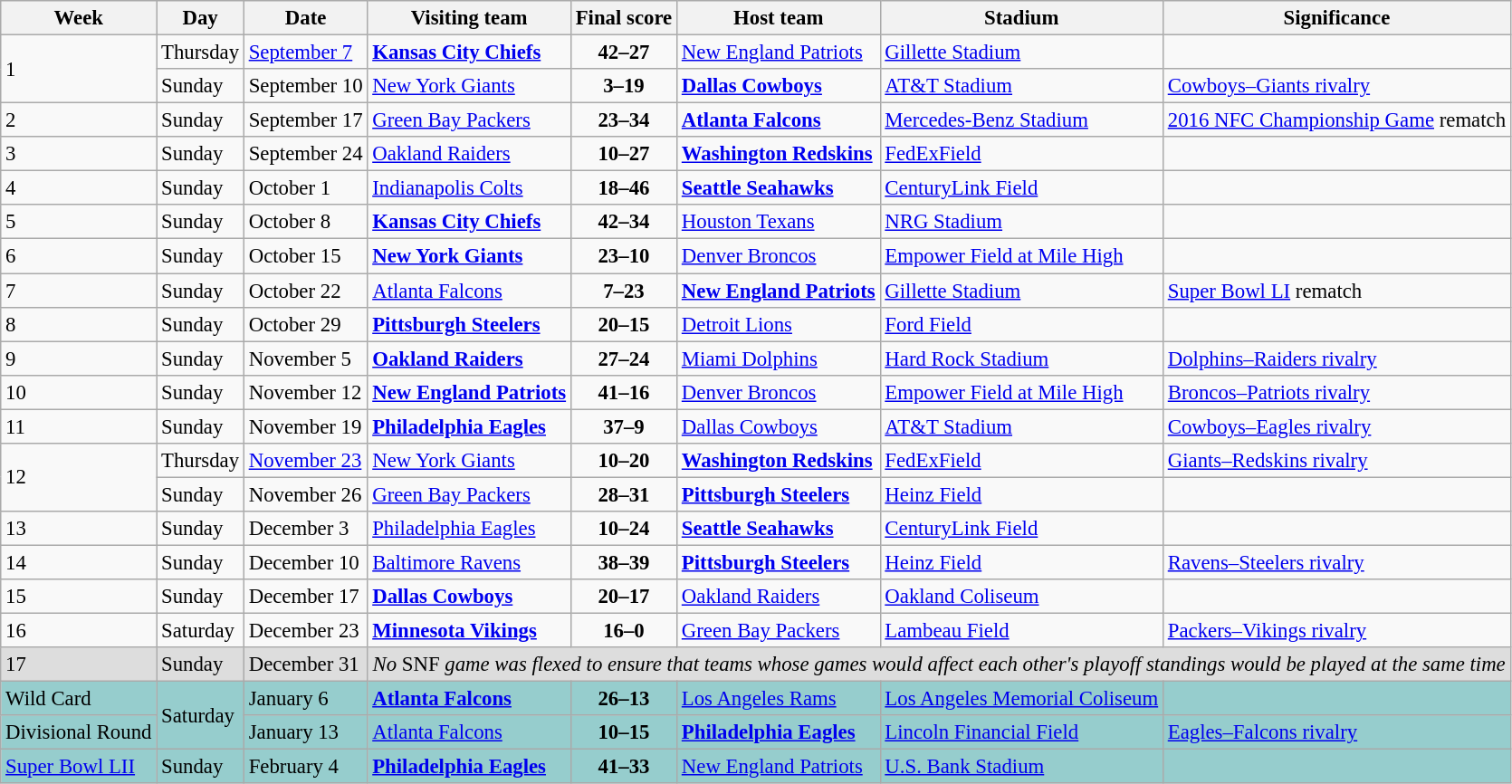<table class="wikitable" style="font-size: 95%;">
<tr>
<th>Week</th>
<th>Day</th>
<th>Date</th>
<th>Visiting team</th>
<th>Final score</th>
<th>Host team</th>
<th>Stadium</th>
<th>Significance</th>
</tr>
<tr>
<td rowspan="2">1</td>
<td>Thursday</td>
<td><a href='#'>September 7</a></td>
<td><strong><a href='#'>Kansas City Chiefs</a></strong></td>
<td align="center"><strong>42–27</strong></td>
<td><a href='#'>New England Patriots</a></td>
<td><a href='#'>Gillette Stadium</a></td>
<td></td>
</tr>
<tr>
<td>Sunday</td>
<td>September 10</td>
<td><a href='#'>New York Giants</a></td>
<td align="center"><strong>3–19</strong></td>
<td><strong><a href='#'>Dallas Cowboys</a></strong></td>
<td><a href='#'>AT&T Stadium</a></td>
<td><a href='#'>Cowboys–Giants rivalry</a></td>
</tr>
<tr>
<td>2</td>
<td>Sunday</td>
<td>September 17</td>
<td><a href='#'>Green Bay Packers</a></td>
<td align="center"><strong>23–34</strong></td>
<td><strong><a href='#'>Atlanta Falcons</a></strong></td>
<td><a href='#'>Mercedes-Benz Stadium</a></td>
<td><a href='#'>2016 NFC Championship Game</a> rematch</td>
</tr>
<tr>
<td>3</td>
<td>Sunday</td>
<td>September 24</td>
<td><a href='#'>Oakland Raiders</a></td>
<td align="center"><strong>10–27</strong></td>
<td><strong><a href='#'>Washington Redskins</a></strong></td>
<td><a href='#'>FedExField</a></td>
<td></td>
</tr>
<tr>
<td>4</td>
<td>Sunday</td>
<td>October 1</td>
<td><a href='#'>Indianapolis Colts</a></td>
<td align="center"><strong>18–46</strong></td>
<td><strong><a href='#'>Seattle Seahawks</a></strong></td>
<td><a href='#'>CenturyLink Field</a></td>
<td></td>
</tr>
<tr>
<td>5</td>
<td>Sunday</td>
<td>October 8</td>
<td><strong><a href='#'>Kansas City Chiefs</a></strong></td>
<td align="center"><strong>42–34</strong></td>
<td><a href='#'>Houston Texans</a></td>
<td><a href='#'>NRG Stadium</a></td>
<td></td>
</tr>
<tr>
<td>6</td>
<td>Sunday</td>
<td>October 15</td>
<td><strong><a href='#'>New York Giants</a></strong></td>
<td align="center"><strong>23–10</strong></td>
<td><a href='#'>Denver Broncos</a></td>
<td><a href='#'>Empower Field at Mile High</a></td>
<td></td>
</tr>
<tr>
<td>7</td>
<td>Sunday</td>
<td>October 22</td>
<td><a href='#'>Atlanta Falcons</a></td>
<td align="center"><strong>7–23</strong></td>
<td><strong><a href='#'>New England Patriots</a></strong></td>
<td><a href='#'>Gillette Stadium</a></td>
<td><a href='#'>Super Bowl LI</a> rematch</td>
</tr>
<tr>
<td>8</td>
<td>Sunday</td>
<td>October 29</td>
<td><strong><a href='#'>Pittsburgh Steelers</a></strong></td>
<td align="center"><strong>20–15</strong></td>
<td><a href='#'>Detroit Lions</a></td>
<td><a href='#'>Ford Field</a></td>
<td></td>
</tr>
<tr>
<td>9</td>
<td>Sunday</td>
<td>November 5</td>
<td><strong><a href='#'>Oakland Raiders</a></strong></td>
<td align="center"><strong>27–24</strong></td>
<td><a href='#'>Miami Dolphins</a></td>
<td><a href='#'>Hard Rock Stadium</a></td>
<td><a href='#'>Dolphins–Raiders rivalry</a></td>
</tr>
<tr>
<td>10</td>
<td>Sunday</td>
<td>November 12</td>
<td><strong><a href='#'>New England Patriots</a></strong></td>
<td align="center"><strong>41–16</strong></td>
<td><a href='#'>Denver Broncos</a></td>
<td><a href='#'>Empower Field at Mile High</a></td>
<td><a href='#'>Broncos–Patriots rivalry</a></td>
</tr>
<tr>
<td>11</td>
<td>Sunday</td>
<td>November 19</td>
<td><strong><a href='#'>Philadelphia Eagles</a></strong></td>
<td align="center"><strong>37–9</strong></td>
<td><a href='#'>Dallas Cowboys</a></td>
<td><a href='#'>AT&T Stadium</a></td>
<td><a href='#'>Cowboys–Eagles rivalry</a></td>
</tr>
<tr>
<td rowspan="2">12</td>
<td>Thursday</td>
<td><a href='#'>November 23</a></td>
<td><a href='#'>New York Giants</a></td>
<td align="center"><strong>10–20</strong></td>
<td><strong><a href='#'>Washington Redskins</a></strong></td>
<td><a href='#'>FedExField</a></td>
<td><a href='#'>Giants–Redskins rivalry</a></td>
</tr>
<tr>
<td>Sunday</td>
<td>November 26</td>
<td><a href='#'>Green Bay Packers</a></td>
<td align="center"><strong>28–31</strong></td>
<td><strong><a href='#'>Pittsburgh Steelers</a></strong></td>
<td><a href='#'>Heinz Field</a></td>
<td></td>
</tr>
<tr>
<td>13</td>
<td>Sunday</td>
<td>December 3</td>
<td><a href='#'>Philadelphia Eagles</a></td>
<td align="center"><strong>10–24</strong></td>
<td><strong><a href='#'>Seattle Seahawks</a></strong></td>
<td><a href='#'>CenturyLink Field</a></td>
<td></td>
</tr>
<tr>
<td>14</td>
<td>Sunday</td>
<td>December 10</td>
<td><a href='#'>Baltimore Ravens</a></td>
<td align="center"><strong>38–39</strong></td>
<td><strong><a href='#'>Pittsburgh Steelers</a></strong></td>
<td><a href='#'>Heinz Field</a></td>
<td><a href='#'>Ravens–Steelers rivalry</a></td>
</tr>
<tr>
<td>15</td>
<td>Sunday</td>
<td>December 17</td>
<td><strong><a href='#'>Dallas Cowboys</a></strong></td>
<td align="center"><strong>20–17</strong></td>
<td><a href='#'>Oakland Raiders</a></td>
<td><a href='#'>Oakland Coliseum</a></td>
<td></td>
</tr>
<tr>
<td>16</td>
<td>Saturday</td>
<td>December 23</td>
<td><strong><a href='#'>Minnesota Vikings</a></strong></td>
<td align="center"><strong>16–0</strong></td>
<td><a href='#'>Green Bay Packers</a></td>
<td><a href='#'>Lambeau Field</a></td>
<td><a href='#'>Packers–Vikings rivalry</a></td>
</tr>
<tr bgcolor="#ddd">
<td>17</td>
<td>Sunday</td>
<td>December 31</td>
<td colspan="5" align="center"><em>No </em>SNF<em> game was flexed to ensure that teams whose games would affect each other's playoff standings would be played at the same time</em></td>
</tr>
<tr bgcolor="#96cdcd">
<td>Wild Card</td>
<td rowspan="2">Saturday</td>
<td>January 6</td>
<td><strong><a href='#'>Atlanta Falcons</a></strong></td>
<td align="center"><strong>26–13</strong></td>
<td><a href='#'>Los Angeles Rams</a></td>
<td><a href='#'>Los Angeles Memorial Coliseum</a></td>
<td></td>
</tr>
<tr bgcolor="#96cdcd">
<td>Divisional Round</td>
<td>January 13</td>
<td><a href='#'>Atlanta Falcons</a></td>
<td align="center"><strong>10–15</strong></td>
<td><strong><a href='#'>Philadelphia Eagles</a></strong></td>
<td><a href='#'>Lincoln Financial Field</a></td>
<td><a href='#'>Eagles–Falcons rivalry</a></td>
</tr>
<tr bgcolor="#96cdcd">
<td><a href='#'>Super Bowl LII</a></td>
<td>Sunday</td>
<td>February 4</td>
<td><strong><a href='#'>Philadelphia Eagles</a></strong></td>
<td align="center"><strong>41–33</strong></td>
<td><a href='#'>New England Patriots</a></td>
<td><a href='#'>U.S. Bank Stadium</a></td>
<td></td>
</tr>
</table>
